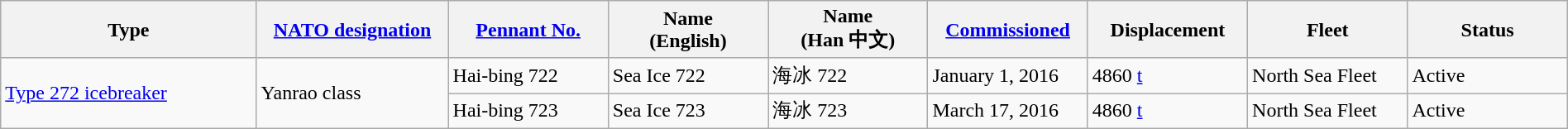<table class="wikitable sortable"  style="margin:auto; width:100%;">
<tr>
<th style="text-align:center; width:16%;">Type</th>
<th style="text-align:center; width:12%;"><a href='#'>NATO designation</a></th>
<th style="text-align:center; width:10%;"><a href='#'>Pennant No.</a></th>
<th style="text-align:center; width:10%;">Name<br>(English)</th>
<th style="text-align:center; width:10%;">Name<br>(Han 中文)</th>
<th style="text-align:center; width:10%;"><a href='#'>Commissioned</a></th>
<th style="text-align:center; width:10%;">Displacement</th>
<th style="text-align:center; width:10%;">Fleet</th>
<th style="text-align:center; width:10%;">Status</th>
</tr>
<tr>
<td rowspan="2"><a href='#'>Type 272 icebreaker</a></td>
<td rowspan="2">Yanrao class</td>
<td>Hai-bing 722</td>
<td>Sea Ice 722</td>
<td>海冰 722</td>
<td>January 1, 2016</td>
<td>4860 <a href='#'>t</a></td>
<td>North Sea Fleet</td>
<td><span>Active</span></td>
</tr>
<tr>
<td>Hai-bing 723</td>
<td>Sea Ice 723</td>
<td>海冰 723</td>
<td>March 17, 2016</td>
<td>4860 <a href='#'>t</a></td>
<td>North Sea Fleet</td>
<td><span>Active</span></td>
</tr>
</table>
